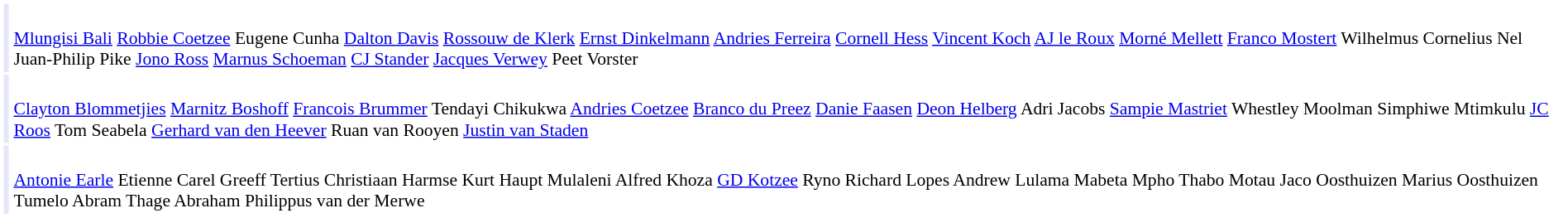<table cellpadding="2" style="border: 1px solid white; font-size:90%;">
<tr>
<td colspan="2" align="right" bgcolor="lavender"></td>
<td align="left"><br><a href='#'>Mlungisi Bali</a>
<a href='#'>Robbie Coetzee</a>
Eugene Cunha
<a href='#'>Dalton Davis</a>
<a href='#'>Rossouw de Klerk</a>
<a href='#'>Ernst Dinkelmann</a>
<a href='#'>Andries Ferreira</a>
<a href='#'>Cornell Hess</a>
<a href='#'>Vincent Koch</a>
<a href='#'>AJ le Roux</a>
<a href='#'>Morné Mellett</a>
<a href='#'>Franco Mostert</a>
Wilhelmus Cornelius Nel
Juan-Philip Pike
<a href='#'>Jono Ross</a>
<a href='#'>Marnus Schoeman</a>
<a href='#'>CJ Stander</a>
<a href='#'>Jacques Verwey</a>
Peet Vorster</td>
</tr>
<tr>
<td colspan="2" align="right" bgcolor="lavender"></td>
<td align="left"><br><a href='#'>Clayton Blommetjies</a>
<a href='#'>Marnitz Boshoff</a>
<a href='#'>Francois Brummer</a>
Tendayi Chikukwa
<a href='#'>Andries Coetzee</a>
<a href='#'>Branco du Preez</a>
<a href='#'>Danie Faasen</a>
<a href='#'>Deon Helberg</a>
Adri Jacobs
<a href='#'>Sampie Mastriet</a>
Whestley Moolman
Simphiwe Mtimkulu
<a href='#'>JC Roos</a>
Tom Seabela
<a href='#'>Gerhard van den Heever</a>
Ruan van Rooyen
<a href='#'>Justin van Staden</a></td>
</tr>
<tr>
<td colspan="2" align="right" bgcolor="lavender"></td>
<td align="left"><br><a href='#'>Antonie Earle</a>
Etienne Carel Greeff
Tertius Christiaan Harmse
Kurt Haupt
Mulaleni Alfred Khoza
<a href='#'>GD Kotzee</a>
Ryno Richard Lopes
Andrew Lulama Mabeta
Mpho Thabo Motau
Jaco Oosthuizen
Marius Oosthuizen
Tumelo Abram Thage
Abraham Philippus van der Merwe</td>
</tr>
</table>
